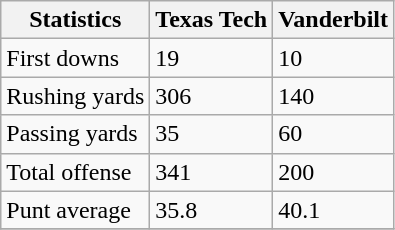<table class="wikitable">
<tr>
<th>Statistics</th>
<th>Texas Tech</th>
<th>Vanderbilt</th>
</tr>
<tr>
<td>First downs</td>
<td>19</td>
<td>10</td>
</tr>
<tr>
<td>Rushing yards</td>
<td>306</td>
<td>140</td>
</tr>
<tr>
<td>Passing yards</td>
<td>35</td>
<td>60</td>
</tr>
<tr>
<td>Total offense</td>
<td>341</td>
<td>200</td>
</tr>
<tr>
<td>Punt average</td>
<td>35.8</td>
<td>40.1</td>
</tr>
<tr>
</tr>
</table>
